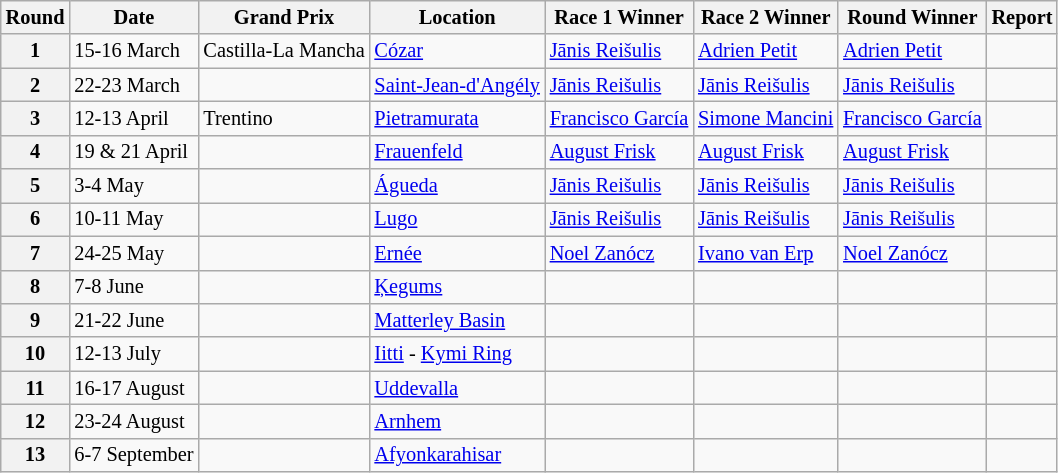<table class="wikitable" style="font-size: 85%;">
<tr>
<th>Round</th>
<th>Date</th>
<th>Grand Prix</th>
<th>Location</th>
<th>Race 1 Winner</th>
<th>Race 2 Winner</th>
<th>Round Winner</th>
<th>Report</th>
</tr>
<tr>
<th>1</th>
<td>15-16 March</td>
<td> Castilla-La Mancha</td>
<td><a href='#'>Cózar</a></td>
<td> <a href='#'>Jānis Reišulis</a></td>
<td> <a href='#'>Adrien Petit</a></td>
<td> <a href='#'>Adrien Petit</a></td>
<td></td>
</tr>
<tr>
<th>2</th>
<td>22-23 March</td>
<td></td>
<td><a href='#'>Saint-Jean-d'Angély</a></td>
<td> <a href='#'>Jānis Reišulis</a></td>
<td> <a href='#'>Jānis Reišulis</a></td>
<td> <a href='#'>Jānis Reišulis</a></td>
<td></td>
</tr>
<tr>
<th>3</th>
<td>12-13 April</td>
<td> Trentino</td>
<td><a href='#'>Pietramurata</a></td>
<td> <a href='#'>Francisco García</a></td>
<td> <a href='#'>Simone Mancini</a></td>
<td> <a href='#'>Francisco García</a></td>
<td></td>
</tr>
<tr>
<th>4</th>
<td>19 & 21 April</td>
<td></td>
<td><a href='#'>Frauenfeld</a></td>
<td> <a href='#'>August Frisk</a></td>
<td> <a href='#'>August Frisk</a></td>
<td> <a href='#'>August Frisk</a></td>
<td></td>
</tr>
<tr>
<th>5</th>
<td>3-4 May</td>
<td></td>
<td><a href='#'>Águeda</a></td>
<td> <a href='#'>Jānis Reišulis</a></td>
<td> <a href='#'>Jānis Reišulis</a></td>
<td> <a href='#'>Jānis Reišulis</a></td>
<td></td>
</tr>
<tr>
<th>6</th>
<td>10-11 May</td>
<td></td>
<td><a href='#'>Lugo</a></td>
<td> <a href='#'>Jānis Reišulis</a></td>
<td> <a href='#'>Jānis Reišulis</a></td>
<td> <a href='#'>Jānis Reišulis</a></td>
<td></td>
</tr>
<tr>
<th>7</th>
<td>24-25 May</td>
<td></td>
<td><a href='#'>Ernée</a></td>
<td> <a href='#'>Noel Zanócz</a></td>
<td> <a href='#'>Ivano van Erp</a></td>
<td> <a href='#'>Noel Zanócz</a></td>
<td></td>
</tr>
<tr>
<th>8</th>
<td>7-8 June</td>
<td></td>
<td><a href='#'>Ķegums</a></td>
<td></td>
<td></td>
<td></td>
<td></td>
</tr>
<tr>
<th>9</th>
<td>21-22 June</td>
<td></td>
<td><a href='#'>Matterley Basin</a></td>
<td></td>
<td></td>
<td></td>
<td></td>
</tr>
<tr>
<th>10</th>
<td>12-13 July</td>
<td></td>
<td><a href='#'>Iitti</a> - <a href='#'>Kymi Ring</a></td>
<td></td>
<td></td>
<td></td>
<td></td>
</tr>
<tr>
<th>11</th>
<td>16-17 August</td>
<td></td>
<td><a href='#'>Uddevalla</a></td>
<td></td>
<td></td>
<td></td>
<td></td>
</tr>
<tr>
<th>12</th>
<td>23-24 August</td>
<td></td>
<td><a href='#'>Arnhem</a></td>
<td></td>
<td></td>
<td></td>
<td></td>
</tr>
<tr>
<th>13</th>
<td>6-7 September</td>
<td></td>
<td><a href='#'>Afyonkarahisar</a></td>
<td></td>
<td></td>
<td></td>
<td></td>
</tr>
</table>
